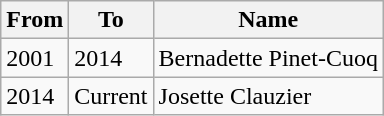<table class="wikitable">
<tr>
<th>From</th>
<th>To</th>
<th>Name</th>
</tr>
<tr>
<td>2001</td>
<td>2014</td>
<td>Bernadette Pinet-Cuoq</td>
</tr>
<tr>
<td>2014</td>
<td>Current</td>
<td>Josette Clauzier</td>
</tr>
</table>
